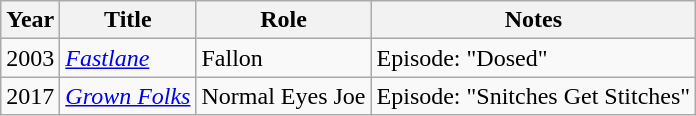<table class="wikitable plainrowheaders sortable" style="margin-right: 0;">
<tr>
<th>Year</th>
<th>Title</th>
<th>Role</th>
<th>Notes</th>
</tr>
<tr>
<td>2003</td>
<td><em><a href='#'>Fastlane</a></em></td>
<td>Fallon</td>
<td>Episode: "Dosed"</td>
</tr>
<tr>
<td>2017</td>
<td><em><a href='#'>Grown Folks</a></em></td>
<td>Normal Eyes Joe</td>
<td>Episode: "Snitches Get Stitches"</td>
</tr>
</table>
